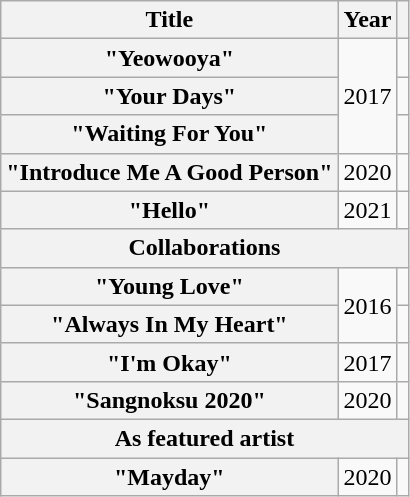<table class="wikitable plainrowheaders" style="text-align:center">
<tr>
<th scope="col">Title</th>
<th scope="col">Year</th>
<th scope="col"></th>
</tr>
<tr>
<th scope="row">"Yeowooya"<br></th>
<td rowspan="3">2017</td>
<td></td>
</tr>
<tr>
<th scope="row">"Your Days"<br></th>
<td></td>
</tr>
<tr>
<th scope="row">"Waiting For You"<br></th>
<td></td>
</tr>
<tr>
<th scope="row">"Introduce Me A Good Person"<br></th>
<td>2020</td>
<td></td>
</tr>
<tr>
<th scope="row">"Hello"</th>
<td>2021</td>
<td></td>
</tr>
<tr>
<th colspan="3">Collaborations</th>
</tr>
<tr>
<th scope="row">"Young Love"<br></th>
<td rowspan="2">2016</td>
<td></td>
</tr>
<tr>
<th scope="row">"Always In My Heart"<br></th>
<td></td>
</tr>
<tr>
<th scope="row">"I'm Okay"<br></th>
<td>2017</td>
<td></td>
</tr>
<tr>
<th scope="row">"Sangnoksu 2020"<br></th>
<td>2020</td>
<td></td>
</tr>
<tr>
<th colspan="3">As featured artist</th>
</tr>
<tr>
<th scope="row">"Mayday"<br></th>
<td>2020</td>
<td></td>
</tr>
</table>
